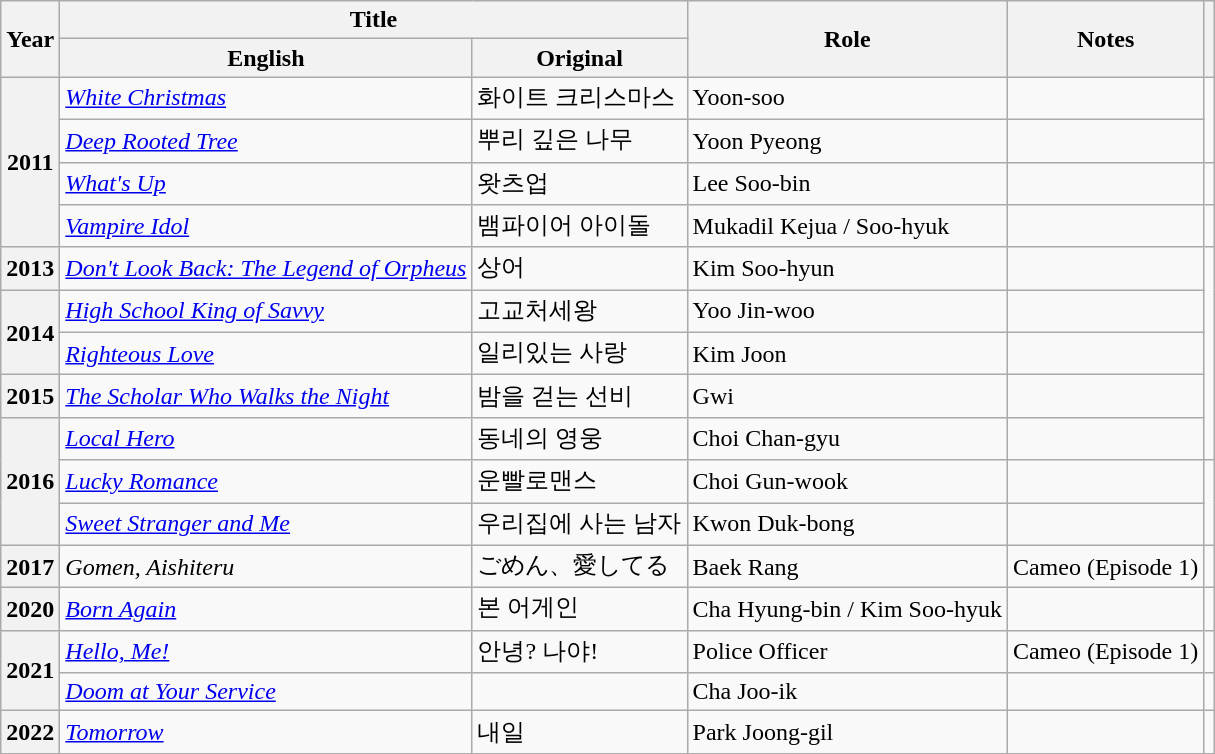<table class="wikitable sortable plainrowheaders">
<tr>
<th scope="col" rowspan="2">Year</th>
<th scope="col" colspan="2">Title</th>
<th scope="col" rowspan="2">Role</th>
<th scope="col" rowspan="2">Notes</th>
<th scope="col" rowspan="2" class="unsortable"></th>
</tr>
<tr>
<th scope="col">English</th>
<th scope="col">Original</th>
</tr>
<tr>
<th scope="row" rowspan="4">2011</th>
<td><em><a href='#'>White Christmas</a></em></td>
<td>화이트 크리스마스</td>
<td>Yoon-soo</td>
<td></td>
<td style="text-align:center;" rowspan="2"></td>
</tr>
<tr>
<td><em><a href='#'>Deep Rooted Tree</a></em></td>
<td>뿌리 깊은 나무</td>
<td>Yoon Pyeong</td>
</tr>
<tr>
<td><em><a href='#'>What's Up</a></em></td>
<td>왓츠업</td>
<td>Lee Soo-bin</td>
<td></td>
<td style="text-align:center;"></td>
</tr>
<tr>
<td><em><a href='#'>Vampire Idol</a></em></td>
<td>뱀파이어 아이돌</td>
<td>Mukadil Kejua / Soo-hyuk</td>
<td></td>
<td style="text-align:center;"></td>
</tr>
<tr>
<th scope="row">2013</th>
<td><em><a href='#'>Don't Look Back: The Legend of Orpheus</a></em></td>
<td>상어</td>
<td>Kim Soo-hyun</td>
<td></td>
<td style="text-align:center;" rowspan="5"></td>
</tr>
<tr>
<th scope="row" rowspan="2">2014</th>
<td><em><a href='#'>High School King of Savvy</a></em></td>
<td>고교처세왕</td>
<td>Yoo Jin-woo</td>
<td></td>
</tr>
<tr>
<td><em><a href='#'>Righteous Love</a></em></td>
<td>일리있는 사랑</td>
<td>Kim Joon</td>
<td></td>
</tr>
<tr>
<th scope="row">2015</th>
<td><em><a href='#'>The Scholar Who Walks the Night</a></em></td>
<td>밤을 걷는 선비</td>
<td>Gwi</td>
<td></td>
</tr>
<tr>
<th scope="row" rowspan="3">2016</th>
<td><em><a href='#'>Local Hero</a></em></td>
<td>동네의 영웅</td>
<td>Choi Chan-gyu</td>
<td></td>
</tr>
<tr>
<td><em><a href='#'>Lucky Romance</a></em></td>
<td>운빨로맨스</td>
<td>Choi Gun-wook</td>
<td></td>
<td style="text-align:center;" rowspan="2"></td>
</tr>
<tr>
<td><em><a href='#'>Sweet Stranger and Me</a></em></td>
<td>우리집에 사는 남자</td>
<td>Kwon Duk-bong</td>
</tr>
<tr>
<th scope="row">2017</th>
<td><em>Gomen, Aishiteru</em></td>
<td>ごめん、愛してる</td>
<td>Baek Rang</td>
<td>Cameo (Episode 1)</td>
<td style="text-align:center;"></td>
</tr>
<tr>
<th scope="row">2020</th>
<td><em><a href='#'>Born Again</a></em></td>
<td>본 어게인</td>
<td>Cha Hyung-bin / Kim Soo-hyuk</td>
<td></td>
<td style="text-align:center;"></td>
</tr>
<tr>
<th scope="row" rowspan="2">2021</th>
<td><em><a href='#'>Hello, Me!</a></em></td>
<td>안녕? 나야!</td>
<td>Police Officer</td>
<td>Cameo (Episode 1)</td>
<td style="text-align:center;"></td>
</tr>
<tr>
<td><em><a href='#'>Doom at Your Service</a></em></td>
<td></td>
<td>Cha Joo-ik</td>
<td></td>
<td style="text-align:center;"></td>
</tr>
<tr>
<th scope="row">2022</th>
<td><em><a href='#'>Tomorrow</a></em></td>
<td>내일</td>
<td>Park Joong-gil</td>
<td></td>
<td style="text-align:center;"></td>
</tr>
</table>
